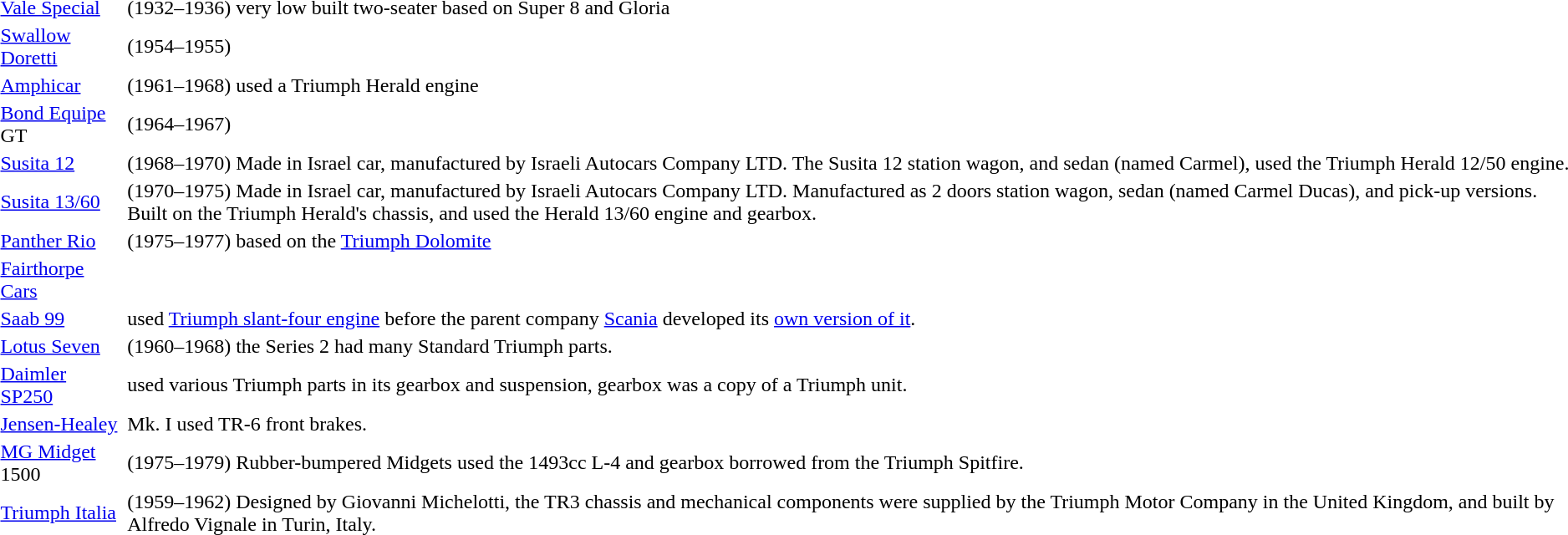<table>
<tr>
<td><a href='#'>Vale Special</a></td>
<td>(1932–1936) very low built two-seater based on Super 8 and Gloria</td>
</tr>
<tr>
<td><a href='#'>Swallow Doretti</a></td>
<td>(1954–1955)</td>
</tr>
<tr>
<td><a href='#'>Amphicar</a></td>
<td>(1961–1968) used a Triumph Herald engine</td>
</tr>
<tr>
<td><a href='#'>Bond Equipe</a> GT</td>
<td>(1964–1967)</td>
</tr>
<tr>
<td><a href='#'>Susita 12</a></td>
<td>(1968–1970) Made in Israel car, manufactured by Israeli Autocars Company LTD. The Susita 12 station wagon, and sedan (named Carmel), used the Triumph Herald 12/50 engine.</td>
</tr>
<tr>
<td><a href='#'>Susita 13/60</a></td>
<td>(1970–1975) Made in Israel car, manufactured by Israeli Autocars Company LTD. Manufactured as 2 doors station wagon, sedan (named Carmel Ducas), and pick-up versions. Built on the Triumph Herald's chassis, and used the Herald 13/60 engine and gearbox.</td>
</tr>
<tr>
<td><a href='#'>Panther Rio</a></td>
<td>(1975–1977) based on the <a href='#'>Triumph Dolomite</a></td>
</tr>
<tr>
<td><a href='#'>Fairthorpe Cars</a></td>
</tr>
<tr>
<td><a href='#'>Saab 99</a></td>
<td>used <a href='#'>Triumph slant-four engine</a> before the parent company <a href='#'>Scania</a> developed its <a href='#'>own version of it</a>.</td>
</tr>
<tr>
<td><a href='#'>Lotus Seven</a></td>
<td>(1960–1968) the Series 2 had many Standard Triumph parts.</td>
</tr>
<tr>
<td><a href='#'>Daimler SP250</a></td>
<td>used various Triumph parts in its gearbox and suspension, gearbox was a copy of a Triumph unit.</td>
</tr>
<tr>
<td><a href='#'>Jensen-Healey</a></td>
<td>Mk. I used TR-6 front brakes.</td>
</tr>
<tr>
<td><a href='#'>MG Midget</a> 1500</td>
<td>(1975–1979) Rubber-bumpered Midgets used the 1493cc L-4 and gearbox borrowed from the Triumph Spitfire.</td>
</tr>
<tr>
<td><a href='#'>Triumph Italia</a></td>
<td>(1959–1962) Designed by Giovanni Michelotti, the TR3 chassis and mechanical components were supplied by the Triumph Motor Company in the United Kingdom, and built by Alfredo Vignale in Turin, Italy.</td>
</tr>
<tr>
</tr>
</table>
